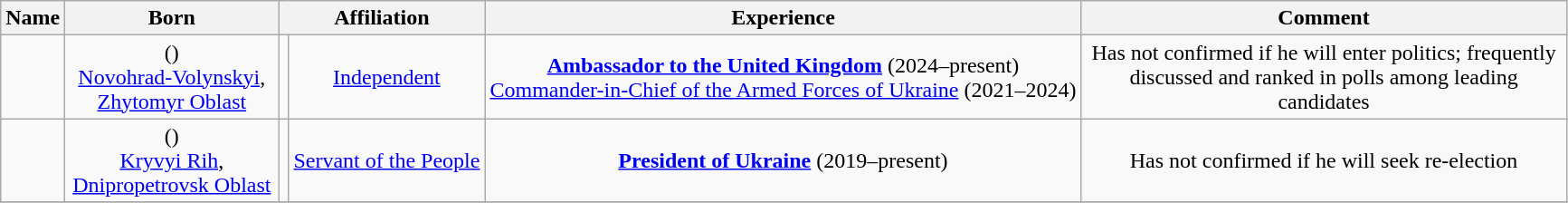<table class="wikitable sortable" style="text-align:center;">
<tr>
<th>Name</th>
<th style="width:150px;">Born</th>
<th colspan="2">Affiliation</th>
<th class="unsortable">Experience</th>
<th style="width:350px;">Comment</th>
</tr>
<tr>
<td data-sort-value="Zaluzhnyi, Valerii"><br><strong></strong></td>
<td> ()<br><a href='#'>Novohrad-Volynskyi</a>, <a href='#'>Zhytomyr Oblast</a></td>
<td style=background:></td>
<td><a href='#'>Independent</a></td>
<td><strong><a href='#'>Ambassador to the United Kingdom</a></strong> (2024–present)<br><a href='#'>Commander-in-Chief of the Armed Forces of Ukraine</a> (2021–2024)</td>
<td>Has not confirmed if he will enter politics; frequently discussed and ranked in polls among leading candidates</td>
</tr>
<tr>
<td data-sort-value="Zelenskyy, Volodymyr"><br><strong></strong></td>
<td> ()<br><a href='#'>Kryvyi Rih</a>, <a href='#'>Dnipropetrovsk Oblast</a></td>
<td style=background:></td>
<td><a href='#'>Servant of the People</a></td>
<td><strong><a href='#'>President of Ukraine</a></strong> (2019–present)</td>
<td>Has not confirmed if he will seek re-election</td>
</tr>
<tr>
</tr>
</table>
